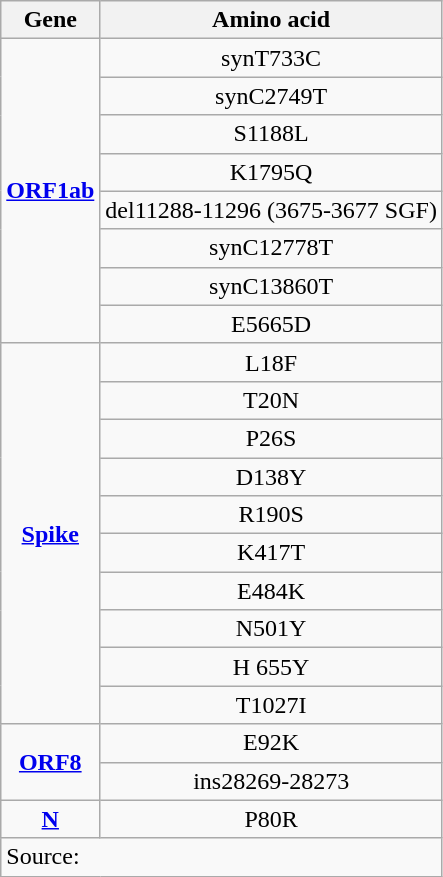<table class="wikitable mw-collapsible autocollapse" align="left" style="text-align: center;">
<tr>
<th>Gene</th>
<th>Amino acid</th>
</tr>
<tr>
<td rowspan="8"><strong><a href='#'>ORF1ab</a></strong></td>
<td>synT733C</td>
</tr>
<tr>
<td>synC2749T</td>
</tr>
<tr>
<td>S1188L</td>
</tr>
<tr>
<td>K1795Q</td>
</tr>
<tr>
<td>del11288-11296 (3675-3677 SGF)</td>
</tr>
<tr>
<td>synC12778T</td>
</tr>
<tr>
<td>synC13860T</td>
</tr>
<tr>
<td>E5665D</td>
</tr>
<tr>
<td rowspan="10"><strong><a href='#'>Spike</a></strong></td>
<td>L18F</td>
</tr>
<tr>
<td>T20N</td>
</tr>
<tr>
<td>P26S</td>
</tr>
<tr>
<td>D138Y</td>
</tr>
<tr>
<td>R190S</td>
</tr>
<tr>
<td>K417T</td>
</tr>
<tr>
<td>E484K</td>
</tr>
<tr>
<td>N501Y</td>
</tr>
<tr>
<td>H 655Y</td>
</tr>
<tr>
<td>T1027I</td>
</tr>
<tr>
<td rowspan="2"><strong><a href='#'>ORF8</a></strong></td>
<td>E92K</td>
</tr>
<tr>
<td>ins28269-28273</td>
</tr>
<tr>
<td><strong><a href='#'>N</a></strong></td>
<td>P80R</td>
</tr>
<tr style="text-align:left;" class="sortbottom">
<td colspan="2">Source: </td>
</tr>
</table>
